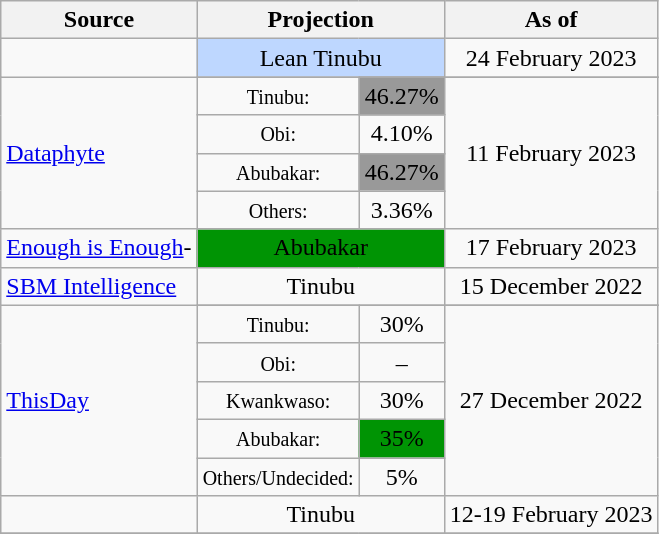<table class="wikitable" style="text-align:center">
<tr>
<th>Source</th>
<th colspan=2>Projection</th>
<th>As of</th>
</tr>
<tr>
<td align="left"></td>
<td colspan=2 bgcolor=#bed7ff>Lean Tinubu</td>
<td>24 February 2023</td>
</tr>
<tr>
<td rowspan=5 align="left"><a href='#'>Dataphyte</a></td>
</tr>
<tr>
<td><small>Tinubu:</small></td>
<td bgcolor=#999999>46.27%</td>
<td rowspan=4>11 February 2023</td>
</tr>
<tr>
<td><small>Obi:</small></td>
<td>4.10%</td>
</tr>
<tr>
<td><small>Abubakar:</small></td>
<td bgcolor=#999999>46.27%</td>
</tr>
<tr>
<td><small>Others:</small></td>
<td>3.36%</td>
</tr>
<tr>
<td align="left"><a href='#'>Enough is Enough</a>-<br></td>
<td colspan=2 bgcolor=#009404>Abubakar</td>
<td>17 February 2023</td>
</tr>
<tr>
<td align="left"><a href='#'>SBM Intelligence</a></td>
<td colspan=2 >Tinubu</td>
<td>15 December 2022</td>
</tr>
<tr>
<td rowspan=6 align="left"><a href='#'>ThisDay</a></td>
</tr>
<tr>
<td><small>Tinubu:</small></td>
<td>30%</td>
<td rowspan=5>27 December 2022</td>
</tr>
<tr>
<td><small>Obi:</small></td>
<td>–</td>
</tr>
<tr>
<td><small>Kwankwaso:</small></td>
<td>30%</td>
</tr>
<tr>
<td><small>Abubakar:</small></td>
<td bgcolor=#009404>35%</td>
</tr>
<tr>
<td><small>Others/Undecided:</small></td>
<td>5%</td>
</tr>
<tr>
<td align="left"></td>
<td colspan=2 >Tinubu</td>
<td>12-19 February 2023</td>
</tr>
<tr>
</tr>
</table>
